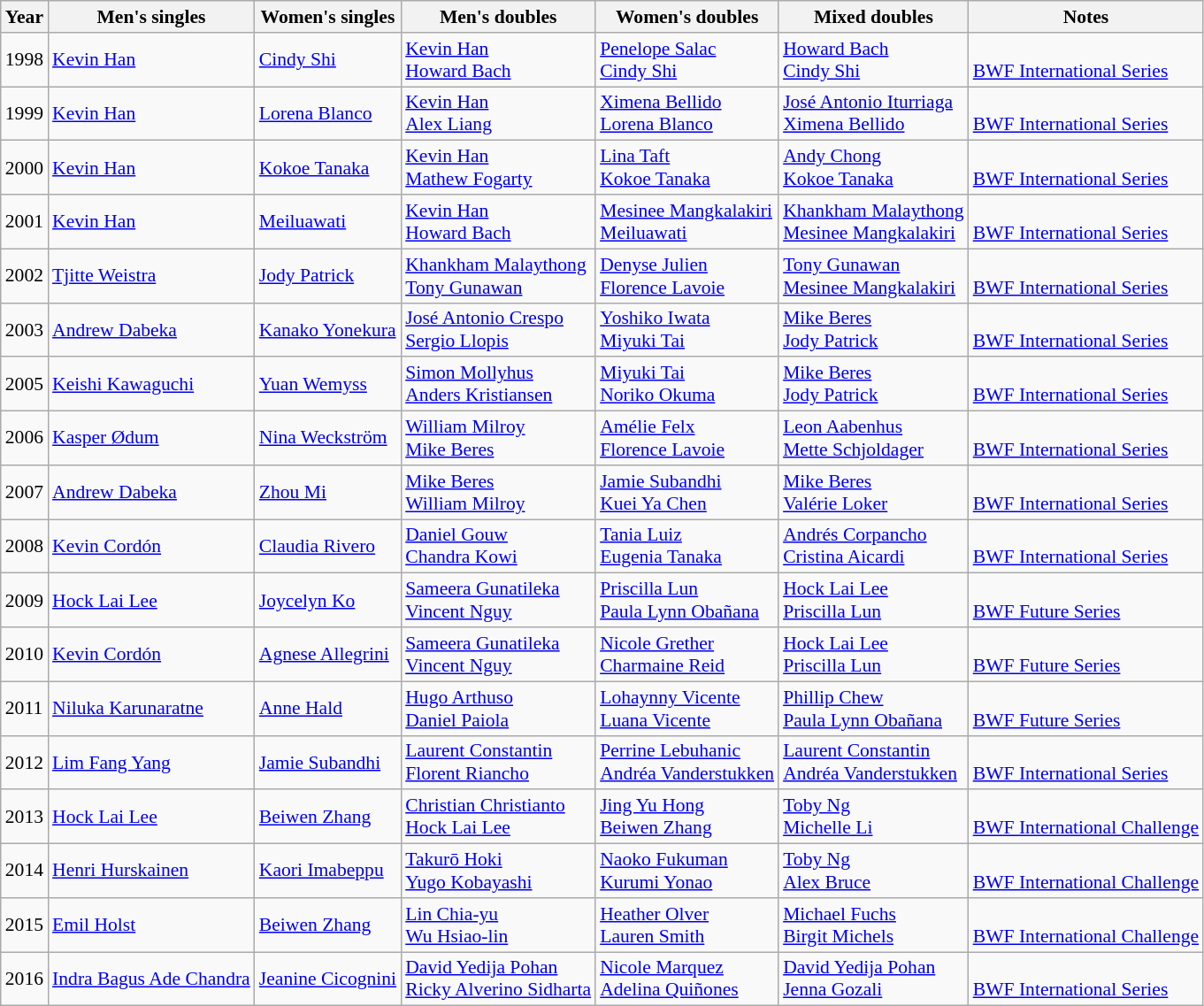<table class=wikitable style="font-size:90%;">
<tr>
<th>Year</th>
<th>Men's singles</th>
<th>Women's singles</th>
<th>Men's doubles</th>
<th>Women's doubles</th>
<th>Mixed doubles</th>
<th>Notes</th>
</tr>
<tr>
<td>1998</td>
<td> <a href='#'>Kevin Han</a></td>
<td> <a href='#'>Cindy Shi</a></td>
<td> <a href='#'>Kevin Han</a><br> <a href='#'>Howard Bach</a></td>
<td> <a href='#'>Penelope Salac</a><br> <a href='#'>Cindy Shi</a></td>
<td> <a href='#'>Howard Bach</a><br> <a href='#'>Cindy Shi</a></td>
<td><br><a href='#'>BWF International Series</a></td>
</tr>
<tr>
<td>1999</td>
<td> <a href='#'>Kevin Han</a></td>
<td> <a href='#'>Lorena Blanco</a></td>
<td> <a href='#'>Kevin Han</a><br> <a href='#'>Alex Liang</a></td>
<td> <a href='#'>Ximena Bellido</a><br> <a href='#'>Lorena Blanco</a></td>
<td> <a href='#'>José Antonio Iturriaga</a><br> <a href='#'>Ximena Bellido</a></td>
<td><br><a href='#'>BWF International Series</a></td>
</tr>
<tr>
<td>2000</td>
<td> <a href='#'>Kevin Han</a></td>
<td> <a href='#'>Kokoe Tanaka</a></td>
<td> <a href='#'>Kevin Han</a><br> <a href='#'>Mathew Fogarty</a></td>
<td> <a href='#'>Lina Taft</a><br> <a href='#'>Kokoe Tanaka</a></td>
<td> <a href='#'>Andy Chong</a><br> <a href='#'>Kokoe Tanaka</a></td>
<td><br><a href='#'>BWF International Series</a></td>
</tr>
<tr>
<td>2001</td>
<td> <a href='#'>Kevin Han</a></td>
<td> <a href='#'>Meiluawati</a></td>
<td> <a href='#'>Kevin Han</a><br> <a href='#'>Howard Bach</a></td>
<td> <a href='#'>Mesinee Mangkalakiri</a><br> <a href='#'>Meiluawati</a></td>
<td> <a href='#'>Khankham Malaythong</a><br>  <a href='#'>Mesinee Mangkalakiri</a></td>
<td><br><a href='#'>BWF International Series</a></td>
</tr>
<tr>
<td>2002</td>
<td> <a href='#'>Tjitte Weistra</a></td>
<td> <a href='#'>Jody Patrick</a></td>
<td> <a href='#'>Khankham Malaythong</a><br> <a href='#'>Tony Gunawan</a></td>
<td> <a href='#'>Denyse Julien</a><br> <a href='#'>Florence Lavoie</a></td>
<td> <a href='#'>Tony Gunawan</a><br> <a href='#'>Mesinee Mangkalakiri</a></td>
<td><br><a href='#'>BWF International Series</a></td>
</tr>
<tr>
<td>2003</td>
<td> <a href='#'>Andrew Dabeka</a></td>
<td> <a href='#'>Kanako Yonekura</a></td>
<td> <a href='#'>José Antonio Crespo</a><br> <a href='#'>Sergio Llopis</a></td>
<td> <a href='#'>Yoshiko Iwata</a><br> <a href='#'>Miyuki Tai</a></td>
<td> <a href='#'>Mike Beres</a><br> <a href='#'>Jody Patrick</a></td>
<td><br><a href='#'>BWF International Series</a></td>
</tr>
<tr>
<td>2005</td>
<td> <a href='#'>Keishi Kawaguchi</a></td>
<td> <a href='#'>Yuan Wemyss</a></td>
<td> <a href='#'>Simon Mollyhus</a><br> <a href='#'>Anders Kristiansen</a></td>
<td> <a href='#'>Miyuki Tai</a><br> <a href='#'>Noriko Okuma</a></td>
<td> <a href='#'>Mike Beres</a><br> <a href='#'>Jody Patrick</a></td>
<td><br><a href='#'>BWF International Series</a></td>
</tr>
<tr>
<td>2006</td>
<td> <a href='#'>Kasper Ødum</a></td>
<td> <a href='#'>Nina Weckström</a></td>
<td> <a href='#'>William Milroy</a><br> <a href='#'>Mike Beres</a></td>
<td> <a href='#'>Amélie Felx</a><br> <a href='#'>Florence Lavoie</a></td>
<td> <a href='#'>Leon Aabenhus</a><br> <a href='#'>Mette Schjoldager</a></td>
<td><br><a href='#'>BWF International Series</a></td>
</tr>
<tr>
<td>2007</td>
<td> <a href='#'>Andrew Dabeka</a></td>
<td> <a href='#'>Zhou Mi</a></td>
<td> <a href='#'>Mike Beres</a><br> <a href='#'>William Milroy</a></td>
<td> <a href='#'>Jamie Subandhi</a><br> <a href='#'>Kuei Ya Chen</a></td>
<td> <a href='#'>Mike Beres</a><br> <a href='#'>Valérie Loker</a></td>
<td><br><a href='#'>BWF International Series</a></td>
</tr>
<tr>
<td>2008</td>
<td> <a href='#'>Kevin Cordón</a></td>
<td> <a href='#'>Claudia Rivero</a></td>
<td> <a href='#'>Daniel Gouw</a><br> <a href='#'>Chandra Kowi</a></td>
<td> <a href='#'>Tania Luiz</a><br> <a href='#'>Eugenia Tanaka</a></td>
<td> <a href='#'>Andrés Corpancho</a><br> <a href='#'>Cristina Aicardi</a></td>
<td><br><a href='#'>BWF International Series</a></td>
</tr>
<tr>
<td>2009</td>
<td> <a href='#'>Hock Lai Lee</a></td>
<td> <a href='#'>Joycelyn Ko</a></td>
<td> <a href='#'>Sameera Gunatileka</a><br> <a href='#'>Vincent Nguy</a></td>
<td> <a href='#'>Priscilla Lun</a><br> <a href='#'>Paula Lynn Obañana</a></td>
<td> <a href='#'>Hock Lai Lee</a><br> <a href='#'>Priscilla Lun</a></td>
<td><br><a href='#'>BWF Future Series</a></td>
</tr>
<tr>
<td>2010</td>
<td> <a href='#'>Kevin Cordón</a></td>
<td> <a href='#'>Agnese Allegrini</a></td>
<td> <a href='#'>Sameera Gunatileka</a><br> <a href='#'>Vincent Nguy</a></td>
<td> <a href='#'>Nicole Grether</a><br> <a href='#'>Charmaine Reid</a></td>
<td> <a href='#'>Hock Lai Lee</a><br> <a href='#'>Priscilla Lun</a></td>
<td><br><a href='#'>BWF Future Series</a></td>
</tr>
<tr>
<td>2011</td>
<td> <a href='#'>Niluka Karunaratne</a></td>
<td> <a href='#'>Anne Hald</a></td>
<td> <a href='#'>Hugo Arthuso</a><br> <a href='#'>Daniel Paiola</a></td>
<td> <a href='#'>Lohaynny Vicente</a><br> <a href='#'>Luana Vicente</a></td>
<td> <a href='#'>Phillip Chew</a><br> <a href='#'>Paula Lynn Obañana</a></td>
<td><br><a href='#'>BWF Future Series</a></td>
</tr>
<tr>
<td>2012</td>
<td> <a href='#'>Lim Fang Yang</a></td>
<td> <a href='#'>Jamie Subandhi</a></td>
<td> <a href='#'>Laurent Constantin</a><br> <a href='#'>Florent Riancho</a></td>
<td> <a href='#'>Perrine Lebuhanic</a><br> <a href='#'>Andréa Vanderstukken</a></td>
<td> <a href='#'>Laurent Constantin</a><br> <a href='#'>Andréa Vanderstukken</a></td>
<td><br><a href='#'>BWF International Series</a></td>
</tr>
<tr>
<td>2013</td>
<td> <a href='#'>Hock Lai Lee</a></td>
<td> <a href='#'>Beiwen Zhang</a></td>
<td> <a href='#'>Christian Christianto</a><br> <a href='#'>Hock Lai Lee</a></td>
<td> <a href='#'>Jing Yu Hong</a><br> <a href='#'>Beiwen Zhang</a></td>
<td> <a href='#'>Toby Ng</a><br> <a href='#'>Michelle Li</a></td>
<td><br><a href='#'>BWF International Challenge</a></td>
</tr>
<tr>
<td>2014</td>
<td> <a href='#'>Henri Hurskainen</a></td>
<td> <a href='#'>Kaori Imabeppu</a></td>
<td> <a href='#'>Takurō Hoki</a><br> <a href='#'>Yugo Kobayashi</a></td>
<td> <a href='#'>Naoko Fukuman</a><br> <a href='#'>Kurumi Yonao</a></td>
<td> <a href='#'>Toby Ng</a><br> <a href='#'>Alex Bruce</a></td>
<td><br><a href='#'>BWF International Challenge</a></td>
</tr>
<tr>
<td>2015</td>
<td> <a href='#'>Emil Holst</a></td>
<td> <a href='#'>Beiwen Zhang</a></td>
<td> <a href='#'>Lin Chia-yu</a><br> <a href='#'>Wu Hsiao-lin</a></td>
<td> <a href='#'>Heather Olver</a><br> <a href='#'>Lauren Smith</a></td>
<td> <a href='#'>Michael Fuchs</a><br> <a href='#'>Birgit Michels</a></td>
<td><br><a href='#'>BWF International Challenge</a></td>
</tr>
<tr>
<td>2016</td>
<td> <a href='#'>Indra Bagus Ade Chandra</a></td>
<td> <a href='#'>Jeanine Cicognini</a></td>
<td> <a href='#'>David Yedija Pohan</a><br> <a href='#'>Ricky Alverino Sidharta</a></td>
<td> <a href='#'>Nicole Marquez</a><br> <a href='#'>Adelina Quiñones</a></td>
<td> <a href='#'>David Yedija Pohan</a><br> <a href='#'>Jenna Gozali</a></td>
<td><br><a href='#'>BWF International Series</a></td>
</tr>
</table>
